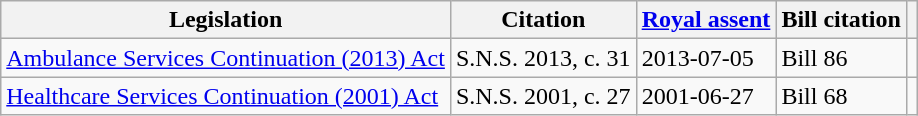<table class="wikitable sortable">
<tr>
<th>Legislation</th>
<th>Citation</th>
<th><a href='#'>Royal assent</a></th>
<th>Bill citation</th>
<th></th>
</tr>
<tr>
<td><a href='#'>Ambulance Services Continuation (2013) Act</a></td>
<td>S.N.S. 2013, c. 31</td>
<td>2013-07-05</td>
<td>Bill 86</td>
<td></td>
</tr>
<tr>
<td><a href='#'>Healthcare Services Continuation (2001) Act</a></td>
<td>S.N.S. 2001, c. 27</td>
<td>2001-06-27</td>
<td>Bill 68</td>
<td></td>
</tr>
</table>
